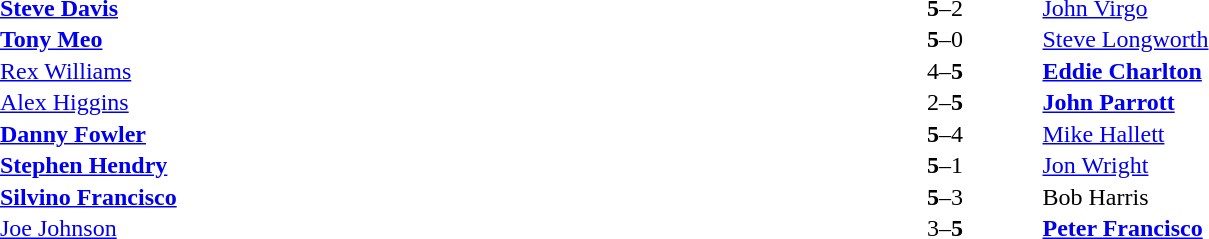<table width="100%" cellspacing="1">
<tr>
<th width=45%></th>
<th width=10%></th>
<th width=45%></th>
</tr>
<tr>
<td> <strong><a href='#'>Steve Davis</a></strong></td>
<td align=center><strong>5</strong>–2</td>
<td> <a href='#'>John Virgo</a></td>
</tr>
<tr>
<td> <strong><a href='#'>Tony Meo</a></strong></td>
<td align=center><strong>5</strong>–0</td>
<td> <a href='#'>Steve Longworth</a></td>
</tr>
<tr>
<td> <a href='#'>Rex Williams</a></td>
<td align=center>4–<strong>5</strong></td>
<td> <strong><a href='#'>Eddie Charlton</a></strong></td>
</tr>
<tr>
<td> <a href='#'>Alex Higgins</a></td>
<td align=center>2–<strong>5</strong></td>
<td> <strong><a href='#'>John Parrott</a></strong></td>
</tr>
<tr>
<td> <strong><a href='#'>Danny Fowler</a></strong></td>
<td align=center><strong>5</strong>–4</td>
<td> <a href='#'>Mike Hallett</a></td>
</tr>
<tr>
<td> <strong><a href='#'>Stephen Hendry</a></strong></td>
<td align=center><strong>5</strong>–1</td>
<td> <a href='#'>Jon Wright</a></td>
</tr>
<tr>
<td> <strong><a href='#'>Silvino Francisco</a></strong></td>
<td align=center><strong>5</strong>–3</td>
<td> Bob Harris</td>
</tr>
<tr>
<td> <a href='#'>Joe Johnson</a></td>
<td align=center>3–<strong>5</strong></td>
<td> <strong><a href='#'>Peter Francisco</a></strong></td>
</tr>
</table>
